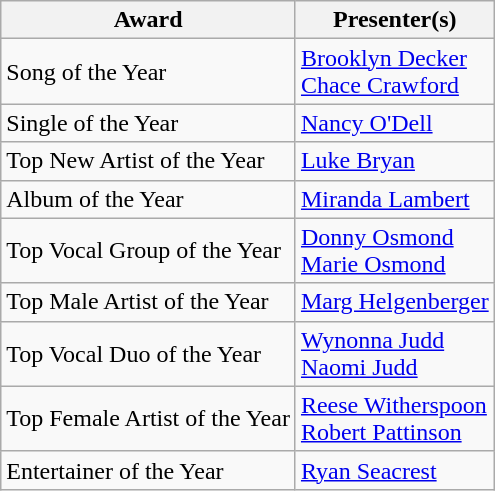<table class="wikitable" "style-text-align:center;">
<tr>
<th>Award</th>
<th>Presenter(s) </th>
</tr>
<tr>
<td>Song of the Year</td>
<td><a href='#'>Brooklyn Decker</a><br><a href='#'>Chace Crawford</a></td>
</tr>
<tr>
<td>Single of the Year</td>
<td><a href='#'>Nancy O'Dell</a></td>
</tr>
<tr>
<td>Top New Artist of the Year</td>
<td><a href='#'>Luke Bryan</a></td>
</tr>
<tr>
<td>Album of the Year</td>
<td><a href='#'>Miranda Lambert</a></td>
</tr>
<tr>
<td>Top Vocal Group of the Year</td>
<td><a href='#'>Donny Osmond</a><br><a href='#'>Marie Osmond</a></td>
</tr>
<tr>
<td>Top Male Artist of the Year</td>
<td><a href='#'>Marg Helgenberger</a></td>
</tr>
<tr>
<td>Top Vocal Duo of the Year</td>
<td><a href='#'>Wynonna Judd</a><br><a href='#'>Naomi Judd</a></td>
</tr>
<tr>
<td>Top Female Artist of the Year</td>
<td><a href='#'>Reese Witherspoon</a><br><a href='#'>Robert Pattinson</a></td>
</tr>
<tr>
<td>Entertainer of the Year</td>
<td><a href='#'>Ryan Seacrest</a></td>
</tr>
</table>
